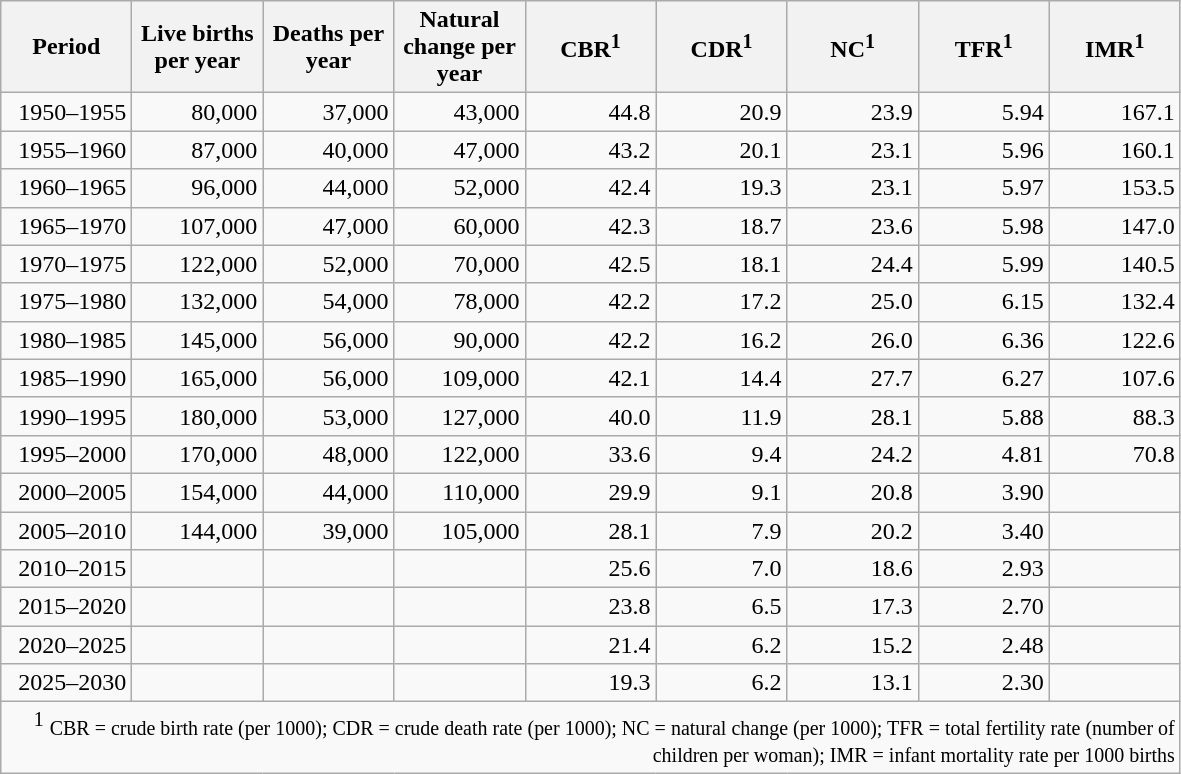<table class="wikitable" style="text-align: right;">
<tr>
<th width="80pt">Period</th>
<th width="80pt">Live births per year</th>
<th width="80pt">Deaths per year</th>
<th width="80pt">Natural change per year</th>
<th width="80pt">CBR<sup>1</sup></th>
<th width="80pt">CDR<sup>1</sup></th>
<th width="80pt">NC<sup>1</sup></th>
<th width="80pt">TFR<sup>1</sup></th>
<th width="80pt">IMR<sup>1</sup></th>
</tr>
<tr>
<td>1950–1955</td>
<td align="right">80,000</td>
<td align="right">37,000</td>
<td align="right">43,000</td>
<td align="right">44.8</td>
<td align="right">20.9</td>
<td align="right">23.9</td>
<td align="right">5.94</td>
<td align="right">167.1</td>
</tr>
<tr>
<td>1955–1960</td>
<td align="right">87,000</td>
<td align="right">40,000</td>
<td align="right">47,000</td>
<td align="right">43.2</td>
<td align="right">20.1</td>
<td align="right">23.1</td>
<td align="right">5.96</td>
<td align="right">160.1</td>
</tr>
<tr>
<td>1960–1965</td>
<td align="right">96,000</td>
<td align="right">44,000</td>
<td align="right">52,000</td>
<td align="right">42.4</td>
<td align="right">19.3</td>
<td align="right">23.1</td>
<td align="right">5.97</td>
<td align="right">153.5</td>
</tr>
<tr>
<td>1965–1970</td>
<td align="right">107,000</td>
<td align="right">47,000</td>
<td align="right">60,000</td>
<td align="right">42.3</td>
<td align="right">18.7</td>
<td align="right">23.6</td>
<td align="right">5.98</td>
<td align="right">147.0</td>
</tr>
<tr>
<td>1970–1975</td>
<td align="right">122,000</td>
<td align="right">52,000</td>
<td align="right">70,000</td>
<td align="right">42.5</td>
<td align="right">18.1</td>
<td align="right">24.4</td>
<td align="right">5.99</td>
<td align="right">140.5</td>
</tr>
<tr>
<td>1975–1980</td>
<td align="right">132,000</td>
<td align="right">54,000</td>
<td align="right">78,000</td>
<td align="right">42.2</td>
<td align="right">17.2</td>
<td align="right">25.0</td>
<td align="right">6.15</td>
<td align="right">132.4</td>
</tr>
<tr>
<td>1980–1985</td>
<td align="right">145,000</td>
<td align="right">56,000</td>
<td align="right">90,000</td>
<td align="right">42.2</td>
<td align="right">16.2</td>
<td align="right">26.0</td>
<td align="right">6.36</td>
<td align="right">122.6</td>
</tr>
<tr>
<td>1985–1990</td>
<td align="right">165,000</td>
<td align="right">56,000</td>
<td align="right">109,000</td>
<td align="right">42.1</td>
<td align="right">14.4</td>
<td align="right">27.7</td>
<td align="right">6.27</td>
<td align="right">107.6</td>
</tr>
<tr>
<td>1990–1995</td>
<td align="right">180,000</td>
<td align="right">53,000</td>
<td align="right">127,000</td>
<td align="right">40.0</td>
<td align="right">11.9</td>
<td align="right">28.1</td>
<td align="right">5.88</td>
<td align="right">88.3</td>
</tr>
<tr>
<td>1995–2000</td>
<td align="right">170,000</td>
<td align="right">48,000</td>
<td align="right">122,000</td>
<td align="right">33.6</td>
<td align="right">9.4</td>
<td align="right">24.2</td>
<td align="right">4.81</td>
<td align="right">70.8</td>
</tr>
<tr>
<td>2000–2005</td>
<td align="right">154,000</td>
<td align="right">44,000</td>
<td align="right">110,000</td>
<td align="right">29.9</td>
<td align="right">9.1</td>
<td align="right">20.8</td>
<td align="right">3.90</td>
<td align="right"></td>
</tr>
<tr>
<td>2005–2010</td>
<td align="right">144,000</td>
<td align="right">39,000</td>
<td align="right">105,000</td>
<td align="right">28.1</td>
<td align="right">7.9</td>
<td align="right">20.2</td>
<td align="right">3.40</td>
<td align="right"></td>
</tr>
<tr>
<td>2010–2015</td>
<td align="right"></td>
<td align="right"></td>
<td align="right"></td>
<td align="right">25.6</td>
<td align="right">7.0</td>
<td align="right">18.6</td>
<td align="right">2.93</td>
<td align="right"></td>
</tr>
<tr>
<td>2015–2020</td>
<td align="right"></td>
<td align="right"></td>
<td align="right"></td>
<td align="right">23.8</td>
<td align="right">6.5</td>
<td align="right">17.3</td>
<td align="right">2.70</td>
<td align="right"></td>
</tr>
<tr>
<td>2020–2025</td>
<td align="right"></td>
<td align="right"></td>
<td align="right"></td>
<td align="right">21.4</td>
<td align="right">6.2</td>
<td align="right">15.2</td>
<td align="right">2.48</td>
<td align="right"></td>
</tr>
<tr>
<td>2025–2030</td>
<td align="right"></td>
<td align="right"></td>
<td align="right"></td>
<td align="right">19.3</td>
<td align="right">6.2</td>
<td align="right">13.1</td>
<td align="right">2.30</td>
<td align="right"></td>
</tr>
<tr>
<td colspan="9"><sup>1</sup> <small>CBR = crude birth rate (per 1000); CDR = crude death rate (per 1000); NC = natural change (per 1000); TFR = total fertility rate (number of children per woman); IMR = infant mortality rate per 1000 births</small></td>
</tr>
</table>
